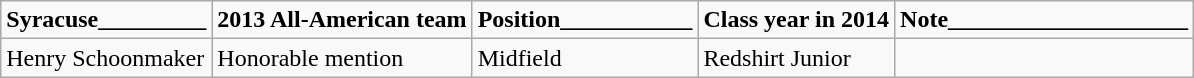<table class="wikitable">
<tr style="text-align:left;">
<td><strong>Syracuse_________</strong></td>
<td><strong>2013 All-American team</strong></td>
<td><strong>Position___________</strong></td>
<td><strong>Class year in 2014</strong></td>
<td><strong>Note____________________</strong></td>
</tr>
<tr style="text-align:left;">
<td>Henry Schoonmaker</td>
<td>Honorable mention</td>
<td>Midfield</td>
<td>Redshirt Junior</td>
<td></td>
</tr>
</table>
